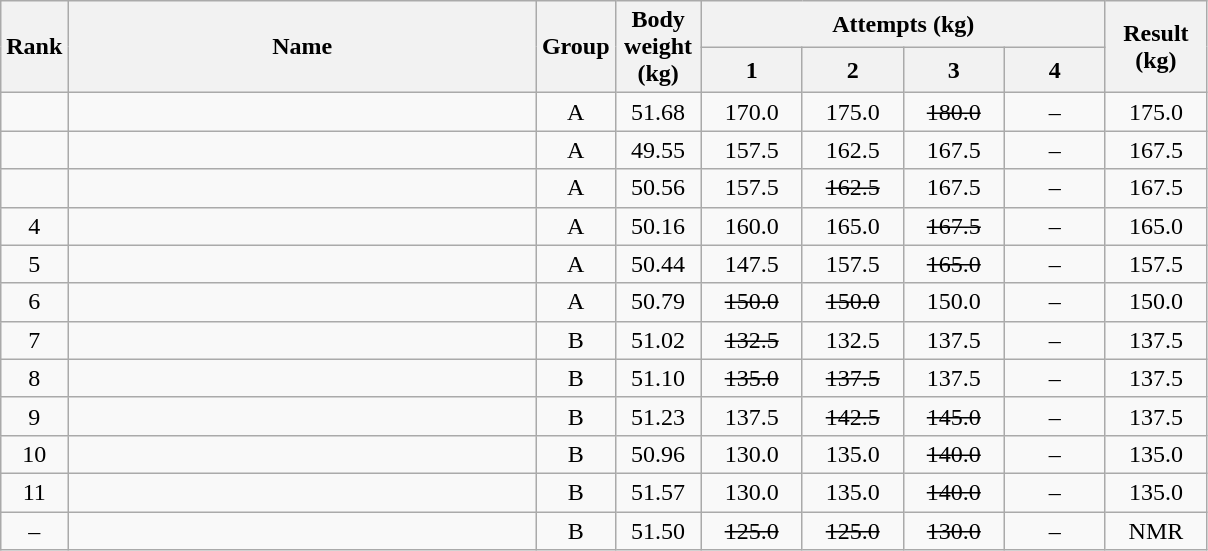<table class="wikitable" style="text-align:center;">
<tr>
<th rowspan=2>Rank</th>
<th rowspan=2 width=305>Name</th>
<th rowspan=2 width=20>Group</th>
<th rowspan=2 width=50>Body weight (kg)</th>
<th colspan=4>Attempts (kg)</th>
<th rowspan=2 width=60>Result (kg)</th>
</tr>
<tr>
<th width=60>1</th>
<th width=60>2</th>
<th width=60>3</th>
<th width=60>4</th>
</tr>
<tr>
<td></td>
<td align=left></td>
<td>A</td>
<td>51.68</td>
<td>170.0</td>
<td>175.0</td>
<td><s>180.0</s></td>
<td>–</td>
<td>175.0</td>
</tr>
<tr>
<td></td>
<td align=left></td>
<td>A</td>
<td>49.55</td>
<td>157.5</td>
<td>162.5</td>
<td>167.5</td>
<td>–</td>
<td>167.5</td>
</tr>
<tr>
<td></td>
<td align=left></td>
<td>A</td>
<td>50.56</td>
<td>157.5</td>
<td><s>162.5</s></td>
<td>167.5</td>
<td>–</td>
<td>167.5</td>
</tr>
<tr>
<td>4</td>
<td align=left></td>
<td>A</td>
<td>50.16</td>
<td>160.0</td>
<td>165.0</td>
<td><s>167.5</s></td>
<td>–</td>
<td>165.0</td>
</tr>
<tr>
<td>5</td>
<td align=left></td>
<td>A</td>
<td>50.44</td>
<td>147.5</td>
<td>157.5</td>
<td><s>165.0</s></td>
<td>–</td>
<td>157.5</td>
</tr>
<tr>
<td>6</td>
<td align=left></td>
<td>A</td>
<td>50.79</td>
<td><s>150.0</s></td>
<td><s>150.0</s></td>
<td>150.0</td>
<td>–</td>
<td>150.0</td>
</tr>
<tr>
<td>7</td>
<td align=left></td>
<td>B</td>
<td>51.02</td>
<td><s>132.5</s></td>
<td>132.5</td>
<td>137.5</td>
<td>–</td>
<td>137.5</td>
</tr>
<tr>
<td>8</td>
<td align=left></td>
<td>B</td>
<td>51.10</td>
<td><s>135.0</s></td>
<td><s>137.5</s></td>
<td>137.5</td>
<td>–</td>
<td>137.5</td>
</tr>
<tr>
<td>9</td>
<td align=left></td>
<td>B</td>
<td>51.23</td>
<td>137.5</td>
<td><s>142.5</s></td>
<td><s>145.0</s></td>
<td>–</td>
<td>137.5</td>
</tr>
<tr>
<td>10</td>
<td align=left></td>
<td>B</td>
<td>50.96</td>
<td>130.0</td>
<td>135.0</td>
<td><s>140.0</s></td>
<td>–</td>
<td>135.0</td>
</tr>
<tr>
<td>11</td>
<td align=left></td>
<td>B</td>
<td>51.57</td>
<td>130.0</td>
<td>135.0</td>
<td><s>140.0</s></td>
<td>–</td>
<td>135.0</td>
</tr>
<tr>
<td>–</td>
<td align=left></td>
<td>B</td>
<td>51.50</td>
<td><s>125.0</s></td>
<td><s>125.0</s></td>
<td><s>130.0</s></td>
<td>–</td>
<td>NMR</td>
</tr>
</table>
